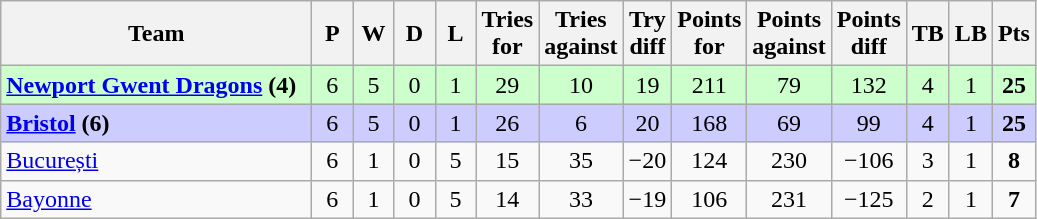<table class="wikitable" style="text-align: center;">
<tr>
<th width="200">Team</th>
<th width="20">P</th>
<th width="20">W</th>
<th width="20">D</th>
<th width="20">L</th>
<th width="20">Tries for</th>
<th width="20">Tries against</th>
<th width="20">Try diff</th>
<th width="20">Points for</th>
<th width="20">Points against</th>
<th width="25">Points diff</th>
<th width="20">TB</th>
<th width="20">LB</th>
<th width="20">Pts</th>
</tr>
<tr bgcolor="#ccffcc">
<td align="left"> <strong><a href='#'>Newport Gwent Dragons</a> (4)</strong></td>
<td>6</td>
<td>5</td>
<td>0</td>
<td>1</td>
<td>29</td>
<td>10</td>
<td>19</td>
<td>211</td>
<td>79</td>
<td>132</td>
<td>4</td>
<td>1</td>
<td><strong>25</strong></td>
</tr>
<tr bgcolor="#ccccff">
<td align="left"> <strong><a href='#'>Bristol</a> (6)</strong></td>
<td>6</td>
<td>5</td>
<td>0</td>
<td>1</td>
<td>26</td>
<td>6</td>
<td>20</td>
<td>168</td>
<td>69</td>
<td>99</td>
<td>4</td>
<td>1</td>
<td><strong>25</strong></td>
</tr>
<tr>
<td align="left"> <a href='#'>București</a></td>
<td>6</td>
<td>1</td>
<td>0</td>
<td>5</td>
<td>15</td>
<td>35</td>
<td>−20</td>
<td>124</td>
<td>230</td>
<td>−106</td>
<td>3</td>
<td>1</td>
<td><strong>8</strong></td>
</tr>
<tr>
<td align="left"> <a href='#'>Bayonne</a></td>
<td>6</td>
<td>1</td>
<td>0</td>
<td>5</td>
<td>14</td>
<td>33</td>
<td>−19</td>
<td>106</td>
<td>231</td>
<td>−125</td>
<td>2</td>
<td>1</td>
<td><strong>7</strong></td>
</tr>
</table>
